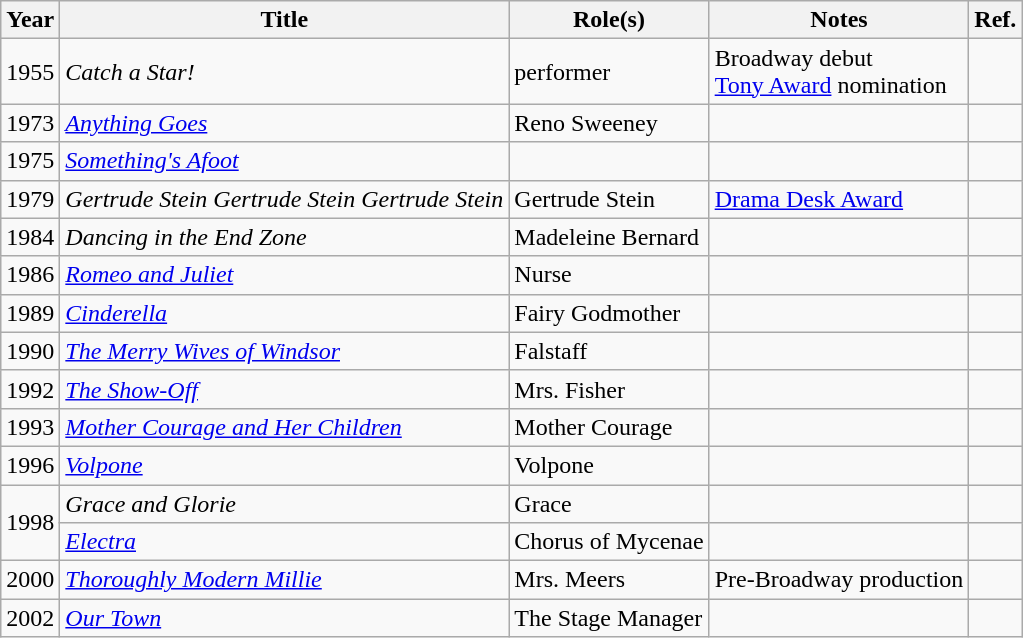<table class="wikitable">
<tr>
<th>Year</th>
<th>Title</th>
<th>Role(s)</th>
<th>Notes</th>
<th>Ref.</th>
</tr>
<tr>
<td>1955</td>
<td><em>Catch a Star!</em></td>
<td>performer</td>
<td>Broadway debut<br><a href='#'>Tony Award</a> nomination</td>
<td></td>
</tr>
<tr>
<td>1973</td>
<td><em><a href='#'>Anything Goes</a></em></td>
<td>Reno Sweeney</td>
<td></td>
<td></td>
</tr>
<tr>
<td>1975</td>
<td><em><a href='#'>Something's Afoot</a></em></td>
<td></td>
<td></td>
<td></td>
</tr>
<tr>
<td>1979</td>
<td><em>Gertrude Stein Gertrude Stein Gertrude Stein</em></td>
<td>Gertrude Stein</td>
<td><a href='#'>Drama Desk Award</a></td>
<td></td>
</tr>
<tr>
<td>1984</td>
<td><em>Dancing in the End Zone</em></td>
<td>Madeleine Bernard</td>
<td></td>
<td></td>
</tr>
<tr>
<td>1986</td>
<td><em><a href='#'>Romeo and Juliet</a></em></td>
<td>Nurse</td>
<td></td>
<td></td>
</tr>
<tr>
<td>1989</td>
<td><em><a href='#'>Cinderella</a></em></td>
<td>Fairy Godmother</td>
<td></td>
<td></td>
</tr>
<tr>
<td>1990</td>
<td><em><a href='#'>The Merry Wives of Windsor</a></em></td>
<td>Falstaff</td>
<td></td>
<td></td>
</tr>
<tr>
<td>1992</td>
<td><em><a href='#'>The Show-Off</a></em></td>
<td>Mrs. Fisher</td>
<td></td>
<td></td>
</tr>
<tr>
<td>1993</td>
<td><em><a href='#'>Mother Courage and Her Children</a></em></td>
<td>Mother Courage</td>
<td></td>
<td></td>
</tr>
<tr>
<td>1996</td>
<td><em><a href='#'>Volpone</a></em></td>
<td>Volpone</td>
<td></td>
<td></td>
</tr>
<tr>
<td rowspan="2">1998</td>
<td><em>Grace and Glorie</em></td>
<td>Grace</td>
<td></td>
<td></td>
</tr>
<tr>
<td><a href='#'><em>Electra</em></a></td>
<td>Chorus of Mycenae</td>
<td></td>
<td></td>
</tr>
<tr>
<td>2000</td>
<td><a href='#'><em>Thoroughly Modern Millie</em></a></td>
<td>Mrs. Meers</td>
<td>Pre-Broadway production</td>
<td></td>
</tr>
<tr>
<td>2002</td>
<td><em><a href='#'>Our Town</a></em></td>
<td>The Stage Manager</td>
<td></td>
<td></td>
</tr>
</table>
